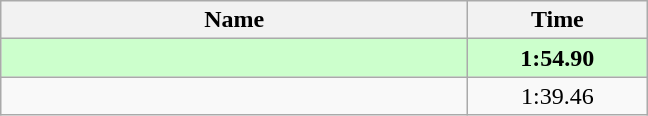<table class="wikitable" style="text-align:center;">
<tr>
<th style="width:19em">Name</th>
<th style="width:7em">Time</th>
</tr>
<tr bgcolor=ccffcc>
<td align=left><strong></strong></td>
<td><strong>1:54.90</strong></td>
</tr>
<tr>
<td align=left></td>
<td>1:39.46</td>
</tr>
</table>
